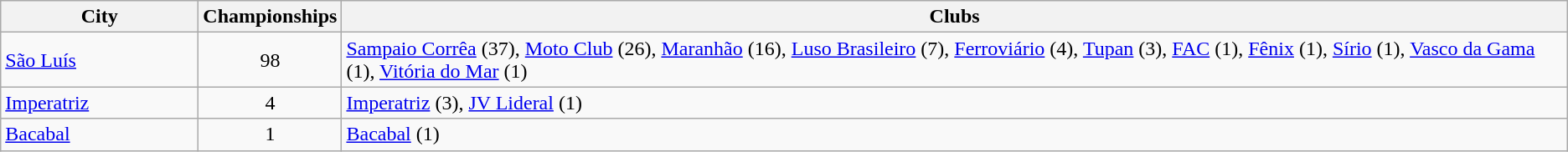<table class="wikitable">
<tr>
<th style="width:150px">City</th>
<th>Championships</th>
<th>Clubs</th>
</tr>
<tr>
<td> <a href='#'>São Luís</a></td>
<td align="center">98</td>
<td><a href='#'>Sampaio Corrêa</a> (37), <a href='#'>Moto Club</a> (26), <a href='#'>Maranhão</a> (16), <a href='#'>Luso Brasileiro</a> (7), <a href='#'>Ferroviário</a> (4), <a href='#'>Tupan</a> (3), <a href='#'>FAC</a> (1), <a href='#'>Fênix</a> (1), <a href='#'>Sírio</a> (1), <a href='#'>Vasco da Gama</a> (1), <a href='#'>Vitória do Mar</a> (1)</td>
</tr>
<tr>
<td> <a href='#'>Imperatriz</a></td>
<td align="center">4</td>
<td><a href='#'>Imperatriz</a> (3), <a href='#'>JV Lideral</a> (1)</td>
</tr>
<tr>
<td> <a href='#'>Bacabal</a></td>
<td align="center">1</td>
<td><a href='#'>Bacabal</a> (1)</td>
</tr>
</table>
